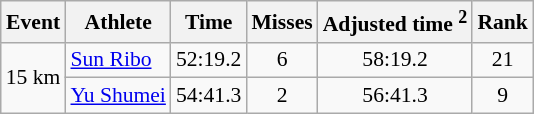<table class="wikitable" style="font-size:90%">
<tr>
<th>Event</th>
<th>Athlete</th>
<th>Time</th>
<th>Misses</th>
<th>Adjusted time <sup>2</sup></th>
<th>Rank</th>
</tr>
<tr>
<td rowspan="2">15 km</td>
<td><a href='#'>Sun Ribo</a></td>
<td align="center">52:19.2</td>
<td align="center">6</td>
<td align="center">58:19.2</td>
<td align="center">21</td>
</tr>
<tr>
<td><a href='#'>Yu Shumei</a></td>
<td align="center">54:41.3</td>
<td align="center">2</td>
<td align="center">56:41.3</td>
<td align="center">9</td>
</tr>
</table>
